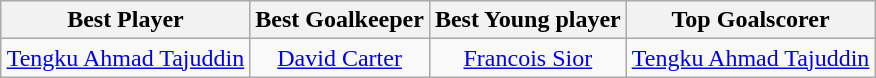<table class=wikitable style="text-align:center; margin:auto">
<tr>
<th>Best Player</th>
<th>Best Goalkeeper</th>
<th>Best Young player</th>
<th>Top Goalscorer</th>
</tr>
<tr>
<td> <a href='#'>Tengku Ahmad Tajuddin</a></td>
<td> <a href='#'>David Carter</a></td>
<td> <a href='#'>Francois Sior</a></td>
<td> <a href='#'>Tengku Ahmad Tajuddin</a></td>
</tr>
</table>
